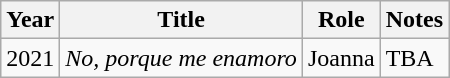<table class="wikitable sortable">
<tr>
<th>Year</th>
<th>Title</th>
<th>Role</th>
<th class="unsortable">Notes</th>
</tr>
<tr>
<td>2021</td>
<td><em>No, porque me enamoro</em></td>
<td>Joanna</td>
<td>TBA</td>
</tr>
</table>
